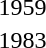<table>
<tr>
<td>1959</td>
<td></td>
<td></td>
<td></td>
</tr>
<tr>
<td>1983</td>
<td></td>
<td></td>
<td></td>
</tr>
</table>
